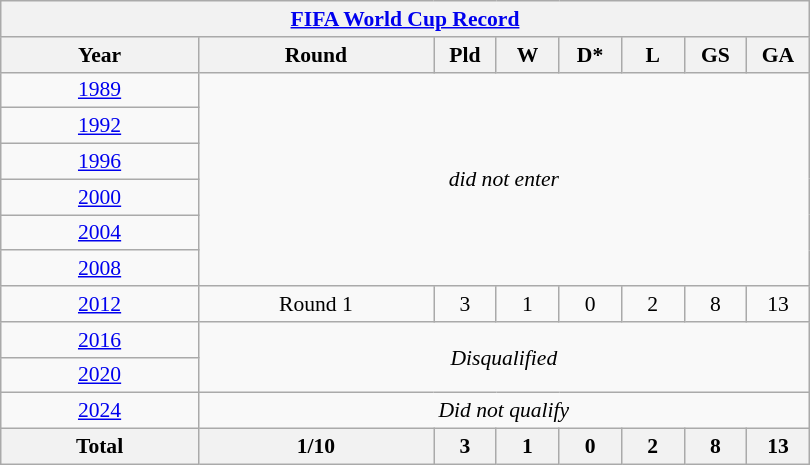<table class="wikitable" style="text-align: center;font-size:90%;">
<tr>
<th colspan=8><a href='#'>FIFA World Cup Record</a></th>
</tr>
<tr>
<th width=125>Year</th>
<th width=150>Round</th>
<th width=35>Pld</th>
<th width=35>W</th>
<th width=35>D*</th>
<th width=35>L</th>
<th width=35>GS</th>
<th width=35>GA</th>
</tr>
<tr>
<td> <a href='#'>1989</a></td>
<td colspan="7" rowspan="6"><em>did not enter</em></td>
</tr>
<tr>
<td> <a href='#'>1992</a></td>
</tr>
<tr>
<td> <a href='#'>1996</a></td>
</tr>
<tr>
<td> <a href='#'>2000</a></td>
</tr>
<tr>
<td> <a href='#'>2004</a></td>
</tr>
<tr>
<td> <a href='#'>2008</a></td>
</tr>
<tr>
<td> <a href='#'>2012</a></td>
<td>Round 1</td>
<td>3</td>
<td>1</td>
<td>0</td>
<td>2</td>
<td>8</td>
<td>13</td>
</tr>
<tr>
<td> <a href='#'>2016</a></td>
<td colspan="7" rowspan="2"><em>Disqualified</em></td>
</tr>
<tr>
<td> <a href='#'>2020</a></td>
</tr>
<tr>
<td> <a href='#'>2024</a></td>
<td colspan="7"><em>Did not qualify</em></td>
</tr>
<tr>
<th><strong>Total</strong></th>
<th>1/10</th>
<th>3</th>
<th>1</th>
<th>0</th>
<th>2</th>
<th>8</th>
<th>13</th>
</tr>
</table>
